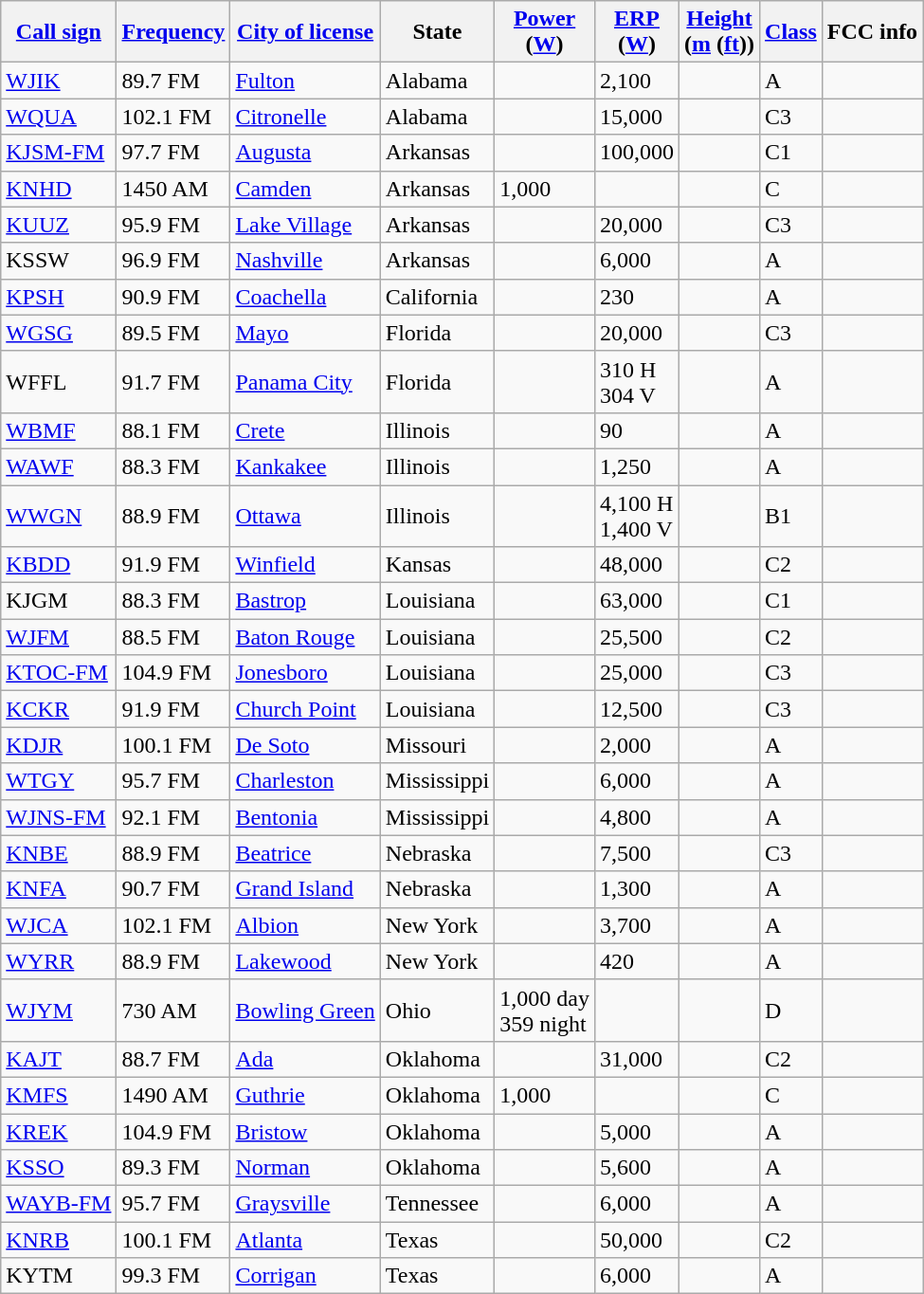<table class="wikitable sortable">
<tr>
<th><a href='#'>Call sign</a></th>
<th data-sort-type="number"><a href='#'>Frequency</a></th>
<th><a href='#'>City of license</a></th>
<th>State</th>
<th data-sort-type="number"><a href='#'>Power</a><br>(<a href='#'>W</a>)</th>
<th data-sort-type="number"><a href='#'>ERP</a><br>(<a href='#'>W</a>)</th>
<th data-sort-type="number"><a href='#'>Height</a><br>(<a href='#'>m</a> (<a href='#'>ft</a>))</th>
<th><a href='#'>Class</a></th>
<th class="unsortable">FCC info</th>
</tr>
<tr>
<td><a href='#'>WJIK</a></td>
<td>89.7 FM</td>
<td><a href='#'>Fulton</a></td>
<td>Alabama</td>
<td></td>
<td>2,100</td>
<td></td>
<td>A</td>
<td></td>
</tr>
<tr>
<td><a href='#'>WQUA</a></td>
<td>102.1 FM</td>
<td><a href='#'>Citronelle</a></td>
<td>Alabama</td>
<td></td>
<td>15,000</td>
<td></td>
<td>C3</td>
<td></td>
</tr>
<tr>
<td><a href='#'>KJSM-FM</a></td>
<td>97.7 FM</td>
<td><a href='#'>Augusta</a></td>
<td>Arkansas</td>
<td></td>
<td>100,000</td>
<td></td>
<td>C1</td>
<td></td>
</tr>
<tr>
<td><a href='#'>KNHD</a></td>
<td>1450 AM</td>
<td><a href='#'>Camden</a></td>
<td>Arkansas</td>
<td>1,000</td>
<td></td>
<td></td>
<td>C</td>
<td></td>
</tr>
<tr>
<td><a href='#'>KUUZ</a></td>
<td>95.9 FM</td>
<td><a href='#'>Lake Village</a></td>
<td>Arkansas</td>
<td></td>
<td>20,000</td>
<td></td>
<td>C3</td>
<td></td>
</tr>
<tr>
<td>KSSW</td>
<td>96.9 FM</td>
<td><a href='#'>Nashville</a></td>
<td>Arkansas</td>
<td></td>
<td>6,000</td>
<td></td>
<td>A</td>
<td></td>
</tr>
<tr>
<td><a href='#'>KPSH</a></td>
<td>90.9 FM</td>
<td><a href='#'>Coachella</a></td>
<td>California</td>
<td></td>
<td>230</td>
<td></td>
<td>A</td>
<td></td>
</tr>
<tr>
<td><a href='#'>WGSG</a></td>
<td>89.5 FM</td>
<td><a href='#'>Mayo</a></td>
<td>Florida</td>
<td></td>
<td>20,000</td>
<td></td>
<td>C3</td>
<td></td>
</tr>
<tr>
<td>WFFL</td>
<td>91.7 FM</td>
<td><a href='#'>Panama City</a></td>
<td>Florida</td>
<td></td>
<td>310 H<br>304 V</td>
<td></td>
<td>A</td>
<td></td>
</tr>
<tr>
<td><a href='#'>WBMF</a></td>
<td>88.1 FM</td>
<td><a href='#'>Crete</a></td>
<td>Illinois</td>
<td></td>
<td>90</td>
<td></td>
<td>A</td>
<td></td>
</tr>
<tr>
<td><a href='#'>WAWF</a></td>
<td>88.3 FM</td>
<td><a href='#'>Kankakee</a></td>
<td>Illinois</td>
<td></td>
<td>1,250</td>
<td></td>
<td>A</td>
<td></td>
</tr>
<tr>
<td><a href='#'>WWGN</a></td>
<td>88.9 FM</td>
<td><a href='#'>Ottawa</a></td>
<td>Illinois</td>
<td></td>
<td>4,100 H<br>1,400 V</td>
<td></td>
<td>B1</td>
<td></td>
</tr>
<tr>
<td><a href='#'>KBDD</a></td>
<td>91.9 FM</td>
<td><a href='#'>Winfield</a></td>
<td>Kansas</td>
<td></td>
<td>48,000</td>
<td></td>
<td>C2</td>
<td></td>
</tr>
<tr>
<td>KJGM</td>
<td>88.3 FM</td>
<td><a href='#'>Bastrop</a></td>
<td>Louisiana</td>
<td></td>
<td>63,000</td>
<td></td>
<td>C1</td>
<td></td>
</tr>
<tr>
<td><a href='#'>WJFM</a></td>
<td>88.5 FM</td>
<td><a href='#'>Baton Rouge</a></td>
<td>Louisiana</td>
<td></td>
<td>25,500</td>
<td></td>
<td>C2</td>
<td></td>
</tr>
<tr>
<td><a href='#'>KTOC-FM</a></td>
<td>104.9 FM</td>
<td><a href='#'>Jonesboro</a></td>
<td>Louisiana</td>
<td></td>
<td>25,000</td>
<td></td>
<td>C3</td>
<td></td>
</tr>
<tr>
<td><a href='#'>KCKR</a></td>
<td>91.9 FM</td>
<td><a href='#'>Church Point</a></td>
<td>Louisiana</td>
<td></td>
<td>12,500</td>
<td></td>
<td>C3</td>
<td></td>
</tr>
<tr>
<td><a href='#'>KDJR</a></td>
<td>100.1 FM</td>
<td><a href='#'>De Soto</a></td>
<td>Missouri</td>
<td></td>
<td>2,000</td>
<td></td>
<td>A</td>
<td></td>
</tr>
<tr>
<td><a href='#'>WTGY</a></td>
<td>95.7 FM</td>
<td><a href='#'>Charleston</a></td>
<td>Mississippi</td>
<td></td>
<td>6,000</td>
<td></td>
<td>A</td>
<td></td>
</tr>
<tr>
<td><a href='#'>WJNS-FM</a></td>
<td>92.1 FM</td>
<td><a href='#'>Bentonia</a></td>
<td>Mississippi</td>
<td></td>
<td>4,800</td>
<td></td>
<td>A</td>
<td></td>
</tr>
<tr>
<td><a href='#'>KNBE</a></td>
<td>88.9 FM</td>
<td><a href='#'>Beatrice</a></td>
<td>Nebraska</td>
<td></td>
<td>7,500</td>
<td></td>
<td>C3</td>
<td></td>
</tr>
<tr>
<td><a href='#'>KNFA</a></td>
<td>90.7 FM</td>
<td><a href='#'>Grand Island</a></td>
<td>Nebraska</td>
<td></td>
<td>1,300</td>
<td></td>
<td>A</td>
<td></td>
</tr>
<tr>
<td><a href='#'>WJCA</a></td>
<td>102.1 FM</td>
<td><a href='#'>Albion</a></td>
<td>New York</td>
<td></td>
<td>3,700</td>
<td></td>
<td>A</td>
<td></td>
</tr>
<tr>
<td><a href='#'>WYRR</a></td>
<td>88.9 FM</td>
<td><a href='#'>Lakewood</a></td>
<td>New York</td>
<td></td>
<td>420</td>
<td></td>
<td>A</td>
<td></td>
</tr>
<tr>
<td><a href='#'>WJYM</a></td>
<td>730 AM</td>
<td><a href='#'>Bowling Green</a></td>
<td>Ohio</td>
<td>1,000 day<br>359 night</td>
<td></td>
<td></td>
<td>D</td>
<td></td>
</tr>
<tr>
<td><a href='#'>KAJT</a></td>
<td>88.7 FM</td>
<td><a href='#'>Ada</a></td>
<td>Oklahoma</td>
<td></td>
<td>31,000</td>
<td></td>
<td>C2</td>
<td></td>
</tr>
<tr>
<td><a href='#'>KMFS</a></td>
<td>1490 AM</td>
<td><a href='#'>Guthrie</a></td>
<td>Oklahoma</td>
<td>1,000</td>
<td></td>
<td></td>
<td>C</td>
<td></td>
</tr>
<tr>
<td><a href='#'>KREK</a></td>
<td>104.9 FM</td>
<td><a href='#'>Bristow</a></td>
<td>Oklahoma</td>
<td></td>
<td>5,000</td>
<td></td>
<td>A</td>
<td></td>
</tr>
<tr>
<td><a href='#'>KSSO</a></td>
<td>89.3 FM</td>
<td><a href='#'>Norman</a></td>
<td>Oklahoma</td>
<td></td>
<td>5,600</td>
<td></td>
<td>A</td>
<td></td>
</tr>
<tr>
<td><a href='#'>WAYB-FM</a></td>
<td>95.7 FM</td>
<td><a href='#'>Graysville</a></td>
<td>Tennessee</td>
<td></td>
<td>6,000</td>
<td></td>
<td>A</td>
<td></td>
</tr>
<tr>
<td><a href='#'>KNRB</a></td>
<td>100.1 FM</td>
<td><a href='#'>Atlanta</a></td>
<td>Texas</td>
<td></td>
<td>50,000</td>
<td></td>
<td>C2</td>
<td></td>
</tr>
<tr>
<td>KYTM</td>
<td>99.3 FM</td>
<td><a href='#'>Corrigan</a></td>
<td>Texas</td>
<td></td>
<td>6,000</td>
<td></td>
<td>A</td>
<td></td>
</tr>
</table>
